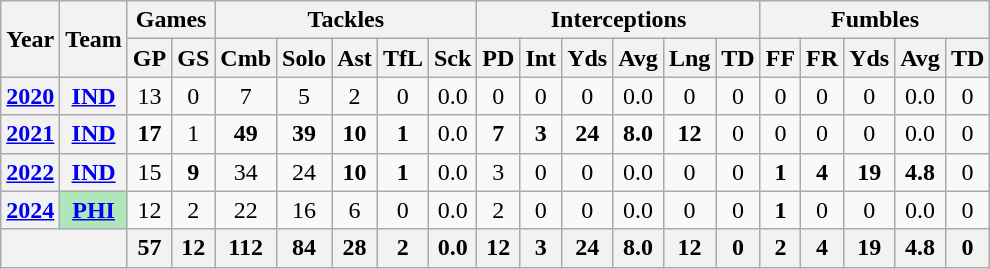<table class="wikitable" style="text-align:center;">
<tr>
<th rowspan="2">Year</th>
<th rowspan="2">Team</th>
<th colspan="2">Games</th>
<th colspan="5">Tackles</th>
<th colspan="6">Interceptions</th>
<th colspan="5">Fumbles</th>
</tr>
<tr>
<th>GP</th>
<th>GS</th>
<th>Cmb</th>
<th>Solo</th>
<th>Ast</th>
<th>TfL</th>
<th>Sck</th>
<th>PD</th>
<th>Int</th>
<th>Yds</th>
<th>Avg</th>
<th>Lng</th>
<th>TD</th>
<th>FF</th>
<th>FR</th>
<th>Yds</th>
<th>Avg</th>
<th>TD</th>
</tr>
<tr>
<th><a href='#'>2020</a></th>
<th><a href='#'>IND</a></th>
<td>13</td>
<td>0</td>
<td>7</td>
<td>5</td>
<td>2</td>
<td>0</td>
<td>0.0</td>
<td>0</td>
<td>0</td>
<td>0</td>
<td>0.0</td>
<td>0</td>
<td>0</td>
<td>0</td>
<td>0</td>
<td>0</td>
<td>0.0</td>
<td>0</td>
</tr>
<tr>
<th><a href='#'>2021</a></th>
<th><a href='#'>IND</a></th>
<td><strong>17</strong></td>
<td>1</td>
<td><strong>49</strong></td>
<td><strong>39</strong></td>
<td><strong>10</strong></td>
<td><strong>1</strong></td>
<td>0.0</td>
<td><strong>7</strong></td>
<td><strong>3</strong></td>
<td><strong>24</strong></td>
<td><strong>8.0</strong></td>
<td><strong>12</strong></td>
<td>0</td>
<td>0</td>
<td>0</td>
<td>0</td>
<td>0.0</td>
<td>0</td>
</tr>
<tr>
<th><a href='#'>2022</a></th>
<th><a href='#'>IND</a></th>
<td>15</td>
<td><strong>9</strong></td>
<td>34</td>
<td>24</td>
<td><strong>10</strong></td>
<td><strong>1</strong></td>
<td>0.0</td>
<td>3</td>
<td>0</td>
<td>0</td>
<td>0.0</td>
<td>0</td>
<td>0</td>
<td><strong>1</strong></td>
<td><strong>4</strong></td>
<td><strong>19</strong></td>
<td><strong>4.8</strong></td>
<td>0</td>
</tr>
<tr>
<th><a href='#'>2024</a></th>
<th style="background:#afe6ba;"><a href='#'>PHI</a></th>
<td>12</td>
<td>2</td>
<td>22</td>
<td>16</td>
<td>6</td>
<td>0</td>
<td>0.0</td>
<td>2</td>
<td>0</td>
<td>0</td>
<td>0.0</td>
<td>0</td>
<td>0</td>
<td><strong>1</strong></td>
<td>0</td>
<td>0</td>
<td>0.0</td>
<td>0</td>
</tr>
<tr>
<th colspan="2"></th>
<th>57</th>
<th>12</th>
<th>112</th>
<th>84</th>
<th>28</th>
<th>2</th>
<th>0.0</th>
<th>12</th>
<th>3</th>
<th>24</th>
<th>8.0</th>
<th>12</th>
<th>0</th>
<th>2</th>
<th>4</th>
<th>19</th>
<th>4.8</th>
<th>0</th>
</tr>
</table>
